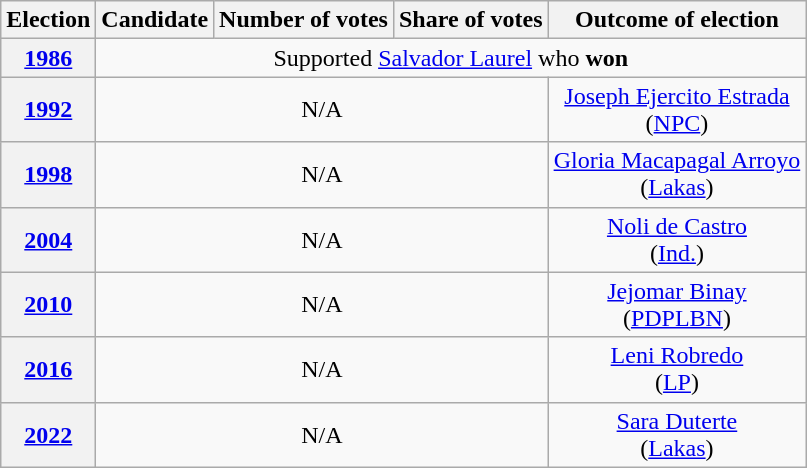<table class="sortable wikitable" style="text-align:center">
<tr>
<th>Election</th>
<th>Candidate</th>
<th>Number of votes</th>
<th>Share of votes</th>
<th>Outcome of election</th>
</tr>
<tr>
<th><a href='#'>1986</a></th>
<td colspan="4">Supported <a href='#'>Salvador Laurel</a> who <strong>won</strong></td>
</tr>
<tr>
<th><a href='#'>1992</a></th>
<td colspan="3">N/A</td>
<td><a href='#'>Joseph Ejercito Estrada</a><br>(<a href='#'>NPC</a>)</td>
</tr>
<tr>
<th><a href='#'>1998</a></th>
<td colspan="3">N/A</td>
<td><a href='#'>Gloria Macapagal Arroyo</a><br>(<a href='#'>Lakas</a>)</td>
</tr>
<tr>
<th><a href='#'>2004</a></th>
<td colspan="3">N/A</td>
<td><a href='#'>Noli de Castro</a><br>(<a href='#'>Ind.</a>)</td>
</tr>
<tr>
<th><a href='#'>2010</a></th>
<td colspan="3">N/A</td>
<td><a href='#'>Jejomar Binay</a><br>(<a href='#'>PDPLBN</a>)</td>
</tr>
<tr>
<th><a href='#'>2016</a></th>
<td colspan="3">N/A</td>
<td><a href='#'>Leni Robredo</a><br>(<a href='#'>LP</a>)</td>
</tr>
<tr>
<th><a href='#'>2022</a></th>
<td colspan="3">N/A</td>
<td><a href='#'>Sara Duterte</a><br>(<a href='#'>Lakas</a>)</td>
</tr>
</table>
